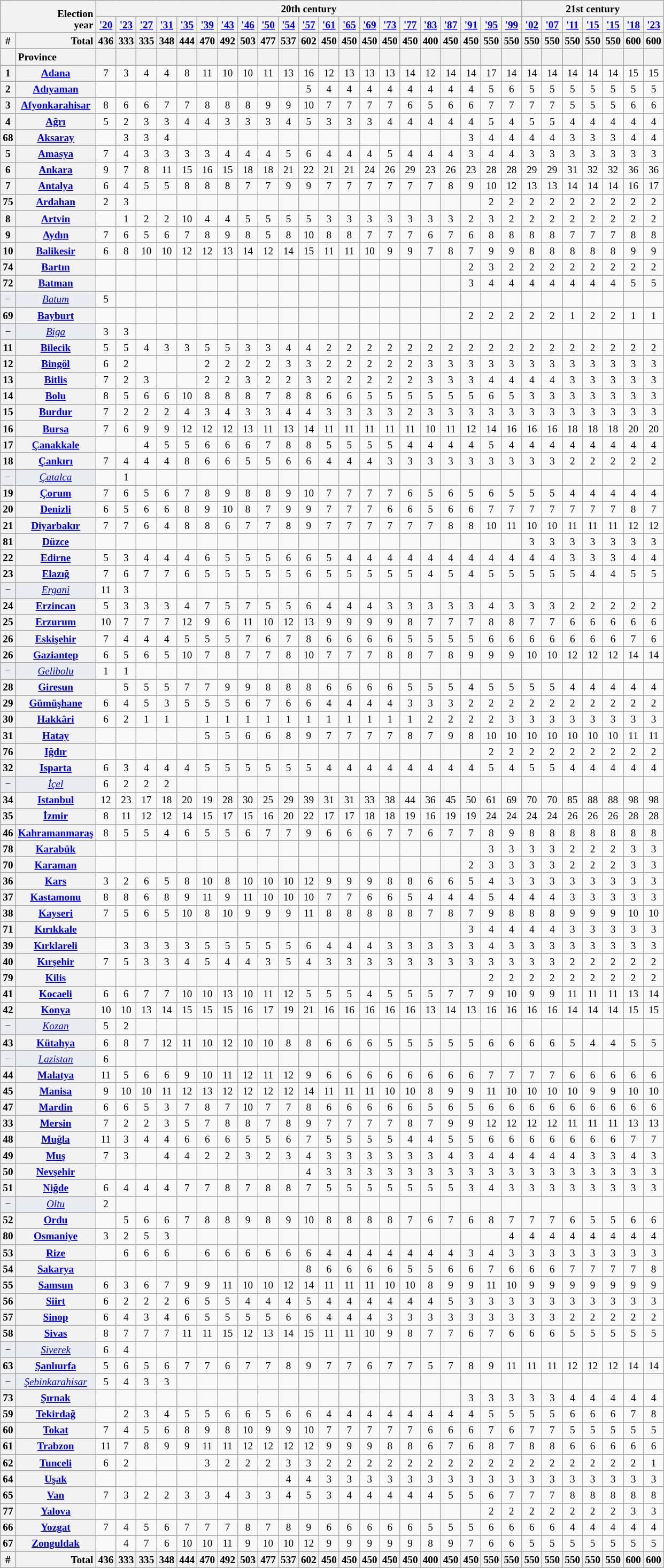<table class="wikitable sortable" style="text-align:center; font-size:80%;line-height:1.1;">
<tr valign=bottom>
<th colspan=2 rowspan=2 style="text-align:right">Election<br>year</th>
<th colspan=21>20th century</th>
<th colspan="7">21st century</th>
</tr>
<tr valign=bottom>
<th><a href='#'>'20</a></th>
<th><a href='#'>'23</a></th>
<th><a href='#'>'27</a></th>
<th><a href='#'>'31</a></th>
<th><a href='#'>'35</a></th>
<th><a href='#'>'39</a></th>
<th><a href='#'>'43</a></th>
<th><a href='#'>'46</a></th>
<th><a href='#'>'50</a></th>
<th><a href='#'>'54</a></th>
<th><a href='#'>'57</a></th>
<th><a href='#'>'61</a></th>
<th><a href='#'>'65</a></th>
<th><a href='#'>'69</a></th>
<th><a href='#'>'73</a></th>
<th><a href='#'>'77</a></th>
<th><a href='#'>'83</a></th>
<th><a href='#'>'87</a></th>
<th><a href='#'>'91</a></th>
<th><a href='#'>'95</a></th>
<th><a href='#'>'99</a></th>
<th><a href='#'>'02</a></th>
<th><a href='#'>'07</a></th>
<th><a href='#'>'11</a></th>
<th><a href='#'>'15</a></th>
<th><a href='#'>'15</a></th>
<th><a href='#'>'18</a></th>
<th><a href='#'>'23</a></th>
</tr>
<tr>
<th>#</th>
<th style="text-align:right">Total</th>
<th>436</th>
<th>333</th>
<th>335</th>
<th>348</th>
<th>444</th>
<th>470</th>
<th>492</th>
<th>503</th>
<th>477</th>
<th>537</th>
<th>602</th>
<th>450</th>
<th>450</th>
<th>450</th>
<th>450</th>
<th>450</th>
<th>400</th>
<th>450</th>
<th>450</th>
<th>550</th>
<th>550</th>
<th>550</th>
<th>550</th>
<th>550</th>
<th>550</th>
<th>550</th>
<th>600</th>
<th>600</th>
</tr>
<tr>
<th></th>
<th style="text-align:left">Province</th>
<th></th>
<th></th>
<th></th>
<th></th>
<th></th>
<th></th>
<th></th>
<th></th>
<th></th>
<th></th>
<th></th>
<th></th>
<th></th>
<th></th>
<th></th>
<th></th>
<th></th>
<th></th>
<th></th>
<th></th>
<th></th>
<th></th>
<th></th>
<th></th>
<th></th>
<th></th>
<th></th>
<th></th>
</tr>
<tr>
<th>1</th>
<th><a href='#'>Adana</a></th>
<td>7</td>
<td>3</td>
<td>4</td>
<td>4</td>
<td>8</td>
<td>11</td>
<td>10</td>
<td>10</td>
<td>11</td>
<td>13</td>
<td>16</td>
<td>12</td>
<td>13</td>
<td>13</td>
<td>13</td>
<td>14</td>
<td>12</td>
<td>14</td>
<td>14</td>
<td>17</td>
<td>14</td>
<td>14</td>
<td>14</td>
<td>14</td>
<td>14</td>
<td>14</td>
<td>15</td>
<td>15</td>
</tr>
<tr>
<th>2</th>
<th><a href='#'>Adıyaman</a></th>
<td></td>
<td></td>
<td></td>
<td></td>
<td></td>
<td></td>
<td></td>
<td></td>
<td></td>
<td></td>
<td>5</td>
<td>4</td>
<td>4</td>
<td>4</td>
<td>4</td>
<td>4</td>
<td>4</td>
<td>4</td>
<td>4</td>
<td>5</td>
<td>6</td>
<td>5</td>
<td>5</td>
<td>5</td>
<td>5</td>
<td>5</td>
<td>5</td>
<td>5</td>
</tr>
<tr>
<th>3</th>
<th><a href='#'>Afyonkarahisar</a></th>
<td>8</td>
<td>6</td>
<td>6</td>
<td>7</td>
<td>7</td>
<td>8</td>
<td>8</td>
<td>8</td>
<td>9</td>
<td>9</td>
<td>10</td>
<td>7</td>
<td>7</td>
<td>7</td>
<td>7</td>
<td>6</td>
<td>5</td>
<td>6</td>
<td>6</td>
<td>7</td>
<td>7</td>
<td>7</td>
<td>7</td>
<td>5</td>
<td>5</td>
<td>5</td>
<td>6</td>
<td>6</td>
</tr>
<tr>
<th>4</th>
<th><a href='#'>Ağrı</a></th>
<td>5</td>
<td>2</td>
<td>3</td>
<td>3</td>
<td>4</td>
<td>4</td>
<td>3</td>
<td>3</td>
<td>3</td>
<td>4</td>
<td>5</td>
<td>3</td>
<td>3</td>
<td>3</td>
<td>4</td>
<td>4</td>
<td>4</td>
<td>4</td>
<td>4</td>
<td>5</td>
<td>4</td>
<td>5</td>
<td>5</td>
<td>4</td>
<td>4</td>
<td>4</td>
<td>4</td>
<td>4</td>
</tr>
<tr>
<th>68</th>
<th><a href='#'>Aksaray</a></th>
<td></td>
<td>3</td>
<td>3</td>
<td>4</td>
<td></td>
<td></td>
<td></td>
<td></td>
<td></td>
<td></td>
<td></td>
<td></td>
<td></td>
<td></td>
<td></td>
<td></td>
<td></td>
<td></td>
<td>3</td>
<td>4</td>
<td>4</td>
<td>4</td>
<td>4</td>
<td>3</td>
<td>3</td>
<td>3</td>
<td>4</td>
<td>4</td>
</tr>
<tr>
<th>5</th>
<th><a href='#'>Amasya</a></th>
<td>7</td>
<td>4</td>
<td>3</td>
<td>3</td>
<td>3</td>
<td>3</td>
<td>4</td>
<td>4</td>
<td>4</td>
<td>5</td>
<td>6</td>
<td>4</td>
<td>4</td>
<td>4</td>
<td>5</td>
<td>4</td>
<td>4</td>
<td>4</td>
<td>3</td>
<td>4</td>
<td>4</td>
<td>3</td>
<td>3</td>
<td>3</td>
<td>3</td>
<td>3</td>
<td>3</td>
<td>3</td>
</tr>
<tr>
<th>6</th>
<th><a href='#'>Ankara</a></th>
<td>9</td>
<td>7</td>
<td>8</td>
<td>11</td>
<td>15</td>
<td>16</td>
<td>15</td>
<td>18</td>
<td>18</td>
<td>21</td>
<td>22</td>
<td>21</td>
<td>21</td>
<td>24</td>
<td>26</td>
<td>29</td>
<td>23</td>
<td>26</td>
<td>23</td>
<td>28</td>
<td>28</td>
<td>29</td>
<td>29</td>
<td>31</td>
<td>32</td>
<td>32</td>
<td>36</td>
<td>36</td>
</tr>
<tr>
<th>7</th>
<th><a href='#'>Antalya</a></th>
<td>6</td>
<td>4</td>
<td>5</td>
<td>5</td>
<td>8</td>
<td>8</td>
<td>8</td>
<td>7</td>
<td>7</td>
<td>9</td>
<td>9</td>
<td>7</td>
<td>7</td>
<td>7</td>
<td>7</td>
<td>7</td>
<td>7</td>
<td>8</td>
<td>9</td>
<td>10</td>
<td>12</td>
<td>13</td>
<td>13</td>
<td>14</td>
<td>14</td>
<td>14</td>
<td>16</td>
<td>17</td>
</tr>
<tr>
<th>75</th>
<th><a href='#'>Ardahan</a></th>
<td>2</td>
<td>3</td>
<td></td>
<td></td>
<td></td>
<td></td>
<td></td>
<td></td>
<td></td>
<td></td>
<td></td>
<td></td>
<td></td>
<td></td>
<td></td>
<td></td>
<td></td>
<td></td>
<td></td>
<td>2</td>
<td>2</td>
<td>2</td>
<td>2</td>
<td>2</td>
<td>2</td>
<td>2</td>
<td>2</td>
<td>2</td>
</tr>
<tr>
<th>8</th>
<th><a href='#'>Artvin</a></th>
<td></td>
<td>1</td>
<td>2</td>
<td>2</td>
<td>10</td>
<td>4</td>
<td>4</td>
<td>5</td>
<td>5</td>
<td>5</td>
<td>5</td>
<td>3</td>
<td>3</td>
<td>3</td>
<td>3</td>
<td>3</td>
<td>3</td>
<td>3</td>
<td>2</td>
<td>3</td>
<td>2</td>
<td>2</td>
<td>2</td>
<td>2</td>
<td>2</td>
<td>2</td>
<td>2</td>
<td>2</td>
</tr>
<tr>
<th>9</th>
<th><a href='#'>Aydın</a></th>
<td>7</td>
<td>6</td>
<td>5</td>
<td>6</td>
<td>7</td>
<td>8</td>
<td>9</td>
<td>8</td>
<td>5</td>
<td>8</td>
<td>10</td>
<td>8</td>
<td>8</td>
<td>7</td>
<td>7</td>
<td>7</td>
<td>6</td>
<td>7</td>
<td>6</td>
<td>8</td>
<td>8</td>
<td>8</td>
<td>8</td>
<td>7</td>
<td>7</td>
<td>7</td>
<td>8</td>
<td>8</td>
</tr>
<tr>
<th>10</th>
<th><a href='#'>Balikesir</a></th>
<td>6</td>
<td>8</td>
<td>10</td>
<td>10</td>
<td>12</td>
<td>12</td>
<td>13</td>
<td>14</td>
<td>12</td>
<td>14</td>
<td>15</td>
<td>11</td>
<td>11</td>
<td>10</td>
<td>9</td>
<td>9</td>
<td>7</td>
<td>8</td>
<td>7</td>
<td>9</td>
<td>9</td>
<td>8</td>
<td>8</td>
<td>8</td>
<td>8</td>
<td>8</td>
<td>9</td>
<td>9</td>
</tr>
<tr>
<th>74</th>
<th><a href='#'>Bartın</a></th>
<td></td>
<td></td>
<td></td>
<td></td>
<td></td>
<td></td>
<td></td>
<td></td>
<td></td>
<td></td>
<td></td>
<td></td>
<td></td>
<td></td>
<td></td>
<td></td>
<td></td>
<td></td>
<td>2</td>
<td>3</td>
<td>2</td>
<td>2</td>
<td>2</td>
<td>2</td>
<td>2</td>
<td>2</td>
<td>2</td>
<td>2</td>
</tr>
<tr>
<th>72</th>
<th><a href='#'>Batman</a></th>
<td></td>
<td></td>
<td></td>
<td></td>
<td></td>
<td></td>
<td></td>
<td></td>
<td></td>
<td></td>
<td></td>
<td></td>
<td></td>
<td></td>
<td></td>
<td></td>
<td></td>
<td></td>
<td>3</td>
<td>4</td>
<td>4</td>
<td>4</td>
<td>4</td>
<td>4</td>
<td>4</td>
<td>4</td>
<td>5</td>
<td>5</td>
</tr>
<tr>
<td style="background:#e9ecf0">−</td>
<td style="background:#e9ecf0"><em><a href='#'>Batum</a></em></td>
<td>5</td>
<td></td>
<td></td>
<td></td>
<td></td>
<td></td>
<td></td>
<td></td>
<td></td>
<td></td>
<td></td>
<td></td>
<td></td>
<td></td>
<td></td>
<td></td>
<td></td>
<td></td>
<td></td>
<td></td>
<td></td>
<td></td>
<td></td>
<td></td>
<td></td>
<td></td>
<td></td>
<td></td>
</tr>
<tr>
<th>69</th>
<th><a href='#'>Bayburt</a></th>
<td></td>
<td></td>
<td></td>
<td></td>
<td></td>
<td></td>
<td></td>
<td></td>
<td></td>
<td></td>
<td></td>
<td></td>
<td></td>
<td></td>
<td></td>
<td></td>
<td></td>
<td></td>
<td>2</td>
<td>2</td>
<td>2</td>
<td>2</td>
<td>2</td>
<td>1</td>
<td>2</td>
<td>2</td>
<td>1</td>
<td>1</td>
</tr>
<tr>
<td style="background:#e9ecf0">−</td>
<td style="background:#e9ecf0"><em><a href='#'>Biga</a></em></td>
<td>3</td>
<td>3</td>
<td></td>
<td></td>
<td></td>
<td></td>
<td></td>
<td></td>
<td></td>
<td></td>
<td></td>
<td></td>
<td></td>
<td></td>
<td></td>
<td></td>
<td></td>
<td></td>
<td></td>
<td></td>
<td></td>
<td></td>
<td></td>
<td></td>
<td></td>
<td></td>
<td></td>
<td></td>
</tr>
<tr>
<th>11</th>
<th><a href='#'>Bilecik</a></th>
<td>5</td>
<td>5</td>
<td>4</td>
<td>3</td>
<td>3</td>
<td>5</td>
<td>5</td>
<td>3</td>
<td>3</td>
<td>4</td>
<td>4</td>
<td>2</td>
<td>2</td>
<td>2</td>
<td>2</td>
<td>2</td>
<td>2</td>
<td>2</td>
<td>2</td>
<td>2</td>
<td>2</td>
<td>2</td>
<td>2</td>
<td>2</td>
<td>2</td>
<td>2</td>
<td>2</td>
<td>2</td>
</tr>
<tr>
<th>12</th>
<th><a href='#'>Bingöl</a></th>
<td>6</td>
<td>2</td>
<td></td>
<td></td>
<td></td>
<td>2</td>
<td>2</td>
<td>2</td>
<td>2</td>
<td>3</td>
<td>3</td>
<td>2</td>
<td>2</td>
<td>2</td>
<td>2</td>
<td>2</td>
<td>3</td>
<td>3</td>
<td>3</td>
<td>3</td>
<td>3</td>
<td>3</td>
<td>3</td>
<td>3</td>
<td>3</td>
<td>3</td>
<td>3</td>
<td>3</td>
</tr>
<tr>
<th>13</th>
<th><a href='#'>Bitlis</a></th>
<td>7</td>
<td>2</td>
<td>3</td>
<td></td>
<td></td>
<td>2</td>
<td>2</td>
<td>3</td>
<td>2</td>
<td>2</td>
<td>3</td>
<td>2</td>
<td>2</td>
<td>2</td>
<td>2</td>
<td>2</td>
<td>3</td>
<td>3</td>
<td>3</td>
<td>4</td>
<td>4</td>
<td>4</td>
<td>4</td>
<td>3</td>
<td>3</td>
<td>3</td>
<td>3</td>
<td>3</td>
</tr>
<tr>
<th>14</th>
<th><a href='#'>Bolu</a></th>
<td>8</td>
<td>5</td>
<td>6</td>
<td>6</td>
<td>10</td>
<td>8</td>
<td>8</td>
<td>8</td>
<td>7</td>
<td>8</td>
<td>8</td>
<td>6</td>
<td>6</td>
<td>5</td>
<td>5</td>
<td>5</td>
<td>5</td>
<td>5</td>
<td>5</td>
<td>6</td>
<td>5</td>
<td>3</td>
<td>3</td>
<td>3</td>
<td>3</td>
<td>3</td>
<td>3</td>
<td>3</td>
</tr>
<tr>
<th>15</th>
<th><a href='#'>Burdur</a></th>
<td>7</td>
<td>2</td>
<td>2</td>
<td>2</td>
<td>4</td>
<td>3</td>
<td>4</td>
<td>3</td>
<td>3</td>
<td>4</td>
<td>4</td>
<td>3</td>
<td>3</td>
<td>3</td>
<td>3</td>
<td>2</td>
<td>3</td>
<td>3</td>
<td>3</td>
<td>3</td>
<td>3</td>
<td>3</td>
<td>3</td>
<td>3</td>
<td>3</td>
<td>3</td>
<td>3</td>
<td>3</td>
</tr>
<tr>
<th>16</th>
<th><a href='#'>Bursa</a></th>
<td>7</td>
<td>6</td>
<td>9</td>
<td>9</td>
<td>12</td>
<td>12</td>
<td>12</td>
<td>13</td>
<td>11</td>
<td>13</td>
<td>14</td>
<td>11</td>
<td>11</td>
<td>11</td>
<td>11</td>
<td>11</td>
<td>10</td>
<td>11</td>
<td>12</td>
<td>14</td>
<td>16</td>
<td>16</td>
<td>16</td>
<td>18</td>
<td>18</td>
<td>18</td>
<td>20</td>
<td>20</td>
</tr>
<tr>
<th>17</th>
<th><a href='#'>Çanakkale</a></th>
<td></td>
<td></td>
<td>4</td>
<td>5</td>
<td>5</td>
<td>6</td>
<td>6</td>
<td>6</td>
<td>7</td>
<td>8</td>
<td>8</td>
<td>5</td>
<td>5</td>
<td>5</td>
<td>5</td>
<td>4</td>
<td>4</td>
<td>4</td>
<td>4</td>
<td>5</td>
<td>4</td>
<td>4</td>
<td>4</td>
<td>4</td>
<td>4</td>
<td>4</td>
<td>4</td>
<td>4</td>
</tr>
<tr>
<th>18</th>
<th><a href='#'>Çankırı</a></th>
<td>7</td>
<td>4</td>
<td>4</td>
<td>4</td>
<td>8</td>
<td>6</td>
<td>6</td>
<td>5</td>
<td>5</td>
<td>6</td>
<td>6</td>
<td>4</td>
<td>4</td>
<td>4</td>
<td>3</td>
<td>3</td>
<td>3</td>
<td>3</td>
<td>3</td>
<td>3</td>
<td>3</td>
<td>3</td>
<td>3</td>
<td>2</td>
<td>2</td>
<td>2</td>
<td>2</td>
<td>2</td>
</tr>
<tr>
<td style="background:#e9ecf0">−</td>
<td style="background:#e9ecf0"><em><a href='#'>Çatalca</a></em></td>
<td></td>
<td>1</td>
<td></td>
<td></td>
<td></td>
<td></td>
<td></td>
<td></td>
<td></td>
<td></td>
<td></td>
<td></td>
<td></td>
<td></td>
<td></td>
<td></td>
<td></td>
<td></td>
<td></td>
<td></td>
<td></td>
<td></td>
<td></td>
<td></td>
<td></td>
<td></td>
<td></td>
<td></td>
</tr>
<tr>
<th>19</th>
<th><a href='#'>Çorum</a></th>
<td>7</td>
<td>6</td>
<td>5</td>
<td>6</td>
<td>7</td>
<td>8</td>
<td>9</td>
<td>8</td>
<td>8</td>
<td>9</td>
<td>10</td>
<td>7</td>
<td>7</td>
<td>7</td>
<td>7</td>
<td>6</td>
<td>5</td>
<td>6</td>
<td>5</td>
<td>6</td>
<td>5</td>
<td>5</td>
<td>5</td>
<td>4</td>
<td>4</td>
<td>4</td>
<td>4</td>
<td>4</td>
</tr>
<tr>
<th>20</th>
<th><a href='#'>Denizli</a></th>
<td>6</td>
<td>5</td>
<td>6</td>
<td>6</td>
<td>8</td>
<td>9</td>
<td>10</td>
<td>8</td>
<td>7</td>
<td>9</td>
<td>9</td>
<td>7</td>
<td>7</td>
<td>7</td>
<td>6</td>
<td>6</td>
<td>5</td>
<td>6</td>
<td>6</td>
<td>7</td>
<td>7</td>
<td>7</td>
<td>7</td>
<td>7</td>
<td>7</td>
<td>7</td>
<td>8</td>
<td>7</td>
</tr>
<tr>
<th>21</th>
<th><a href='#'>Diyarbakır</a></th>
<td>7</td>
<td>7</td>
<td>6</td>
<td>4</td>
<td>8</td>
<td>8</td>
<td>6</td>
<td>7</td>
<td>7</td>
<td>8</td>
<td>9</td>
<td>7</td>
<td>7</td>
<td>7</td>
<td>7</td>
<td>7</td>
<td>7</td>
<td>8</td>
<td>8</td>
<td>10</td>
<td>11</td>
<td>10</td>
<td>10</td>
<td>11</td>
<td>11</td>
<td>11</td>
<td>12</td>
<td>12</td>
</tr>
<tr>
<th>81</th>
<th><a href='#'>Düzce</a></th>
<td></td>
<td></td>
<td></td>
<td></td>
<td></td>
<td></td>
<td></td>
<td></td>
<td></td>
<td></td>
<td></td>
<td></td>
<td></td>
<td></td>
<td></td>
<td></td>
<td></td>
<td></td>
<td></td>
<td></td>
<td></td>
<td>3</td>
<td>3</td>
<td>3</td>
<td>3</td>
<td>3</td>
<td>3</td>
<td>3</td>
</tr>
<tr>
<th>22</th>
<th><a href='#'>Edirne</a></th>
<td>5</td>
<td>3</td>
<td>4</td>
<td>4</td>
<td>4</td>
<td>6</td>
<td>5</td>
<td>5</td>
<td>5</td>
<td>6</td>
<td>6</td>
<td>5</td>
<td>4</td>
<td>4</td>
<td>4</td>
<td>4</td>
<td>4</td>
<td>4</td>
<td>4</td>
<td>4</td>
<td>4</td>
<td>4</td>
<td>4</td>
<td>3</td>
<td>3</td>
<td>3</td>
<td>4</td>
<td>4</td>
</tr>
<tr>
<th>23</th>
<th><a href='#'>Elazığ</a></th>
<td>7</td>
<td>6</td>
<td>7</td>
<td>7</td>
<td>6</td>
<td>5</td>
<td>5</td>
<td>5</td>
<td>5</td>
<td>5</td>
<td>6</td>
<td>5</td>
<td>5</td>
<td>5</td>
<td>5</td>
<td>5</td>
<td>4</td>
<td>5</td>
<td>4</td>
<td>5</td>
<td>5</td>
<td>5</td>
<td>5</td>
<td>5</td>
<td>4</td>
<td>4</td>
<td>5</td>
<td>5</td>
</tr>
<tr>
<td style="background:#e9ecf0">−</td>
<td style="background:#e9ecf0"><em><a href='#'>Ergani</a></em></td>
<td>11</td>
<td>3</td>
<td></td>
<td></td>
<td></td>
<td></td>
<td></td>
<td></td>
<td></td>
<td></td>
<td></td>
<td></td>
<td></td>
<td></td>
<td></td>
<td></td>
<td></td>
<td></td>
<td></td>
<td></td>
<td></td>
<td></td>
<td></td>
<td></td>
<td></td>
<td></td>
<td></td>
<td></td>
</tr>
<tr>
<th>24</th>
<th><a href='#'>Erzincan</a></th>
<td>5</td>
<td>3</td>
<td>3</td>
<td>3</td>
<td>4</td>
<td>7</td>
<td>5</td>
<td>7</td>
<td>5</td>
<td>5</td>
<td>6</td>
<td>4</td>
<td>4</td>
<td>4</td>
<td>3</td>
<td>3</td>
<td>3</td>
<td>3</td>
<td>3</td>
<td>4</td>
<td>3</td>
<td>3</td>
<td>3</td>
<td>2</td>
<td>2</td>
<td>2</td>
<td>2</td>
<td>2</td>
</tr>
<tr>
<th>25</th>
<th><a href='#'>Erzurum</a></th>
<td>10</td>
<td>7</td>
<td>7</td>
<td>7</td>
<td>12</td>
<td>9</td>
<td>6</td>
<td>11</td>
<td>10</td>
<td>12</td>
<td>13</td>
<td>9</td>
<td>9</td>
<td>9</td>
<td>9</td>
<td>8</td>
<td>7</td>
<td>7</td>
<td>7</td>
<td>8</td>
<td>8</td>
<td>7</td>
<td>7</td>
<td>6</td>
<td>6</td>
<td>6</td>
<td>6</td>
<td>6</td>
</tr>
<tr>
<th>26</th>
<th><a href='#'>Eskişehir</a></th>
<td>7</td>
<td>4</td>
<td>4</td>
<td>4</td>
<td>5</td>
<td>5</td>
<td>5</td>
<td>7</td>
<td>6</td>
<td>7</td>
<td>8</td>
<td>6</td>
<td>6</td>
<td>6</td>
<td>6</td>
<td>5</td>
<td>5</td>
<td>5</td>
<td>5</td>
<td>6</td>
<td>6</td>
<td>6</td>
<td>6</td>
<td>6</td>
<td>6</td>
<td>6</td>
<td>7</td>
<td>6</td>
</tr>
<tr>
<th>26</th>
<th><a href='#'>Gaziantep</a></th>
<td>6</td>
<td>5</td>
<td>6</td>
<td>5</td>
<td>10</td>
<td>7</td>
<td>8</td>
<td>7</td>
<td>7</td>
<td>8</td>
<td>10</td>
<td>7</td>
<td>7</td>
<td>7</td>
<td>8</td>
<td>8</td>
<td>7</td>
<td>8</td>
<td>9</td>
<td>9</td>
<td>9</td>
<td>10</td>
<td>10</td>
<td>12</td>
<td>12</td>
<td>12</td>
<td>14</td>
<td>14</td>
</tr>
<tr>
<td style="background:#e9ecf0">−</td>
<td style="background:#e9ecf0"><em><a href='#'>Gelibolu</a></em></td>
<td>1</td>
<td>1</td>
<td></td>
<td></td>
<td></td>
<td></td>
<td></td>
<td></td>
<td></td>
<td></td>
<td></td>
<td></td>
<td></td>
<td></td>
<td></td>
<td></td>
<td></td>
<td></td>
<td></td>
<td></td>
<td></td>
<td></td>
<td></td>
<td></td>
<td></td>
<td></td>
<td></td>
<td></td>
</tr>
<tr>
<th>28</th>
<th><a href='#'>Giresun</a></th>
<td></td>
<td>5</td>
<td>5</td>
<td>5</td>
<td>7</td>
<td>7</td>
<td>9</td>
<td>9</td>
<td>8</td>
<td>8</td>
<td>8</td>
<td>6</td>
<td>6</td>
<td>6</td>
<td>6</td>
<td>5</td>
<td>5</td>
<td>5</td>
<td>4</td>
<td>5</td>
<td>5</td>
<td>5</td>
<td>5</td>
<td>4</td>
<td>4</td>
<td>4</td>
<td>4</td>
<td>4</td>
</tr>
<tr>
<th>29</th>
<th><a href='#'>Gümüşhane</a></th>
<td>6</td>
<td>4</td>
<td>5</td>
<td>3</td>
<td>5</td>
<td>5</td>
<td>5</td>
<td>6</td>
<td>7</td>
<td>6</td>
<td>6</td>
<td>4</td>
<td>4</td>
<td>4</td>
<td>4</td>
<td>3</td>
<td>3</td>
<td>3</td>
<td>2</td>
<td>2</td>
<td>2</td>
<td>2</td>
<td>2</td>
<td>2</td>
<td>2</td>
<td>2</td>
<td>2</td>
<td>2</td>
</tr>
<tr>
<th>30</th>
<th><a href='#'>Hakkâri</a></th>
<td>6</td>
<td>2</td>
<td>1</td>
<td>1</td>
<td></td>
<td>1</td>
<td>1</td>
<td>1</td>
<td>1</td>
<td>1</td>
<td>1</td>
<td>1</td>
<td>1</td>
<td>1</td>
<td>1</td>
<td>1</td>
<td>2</td>
<td>2</td>
<td>2</td>
<td>2</td>
<td>3</td>
<td>3</td>
<td>3</td>
<td>3</td>
<td>3</td>
<td>3</td>
<td>3</td>
<td>3</td>
</tr>
<tr>
<th>31</th>
<th><a href='#'>Hatay</a></th>
<td></td>
<td></td>
<td></td>
<td></td>
<td></td>
<td>5</td>
<td>5</td>
<td>6</td>
<td>6</td>
<td>8</td>
<td>9</td>
<td>7</td>
<td>7</td>
<td>7</td>
<td>7</td>
<td>8</td>
<td>7</td>
<td>9</td>
<td>8</td>
<td>10</td>
<td>10</td>
<td>10</td>
<td>10</td>
<td>10</td>
<td>10</td>
<td>10</td>
<td>11</td>
<td>11</td>
</tr>
<tr>
<th>76</th>
<th><a href='#'>Iğdır</a></th>
<td></td>
<td></td>
<td></td>
<td></td>
<td></td>
<td></td>
<td></td>
<td></td>
<td></td>
<td></td>
<td></td>
<td></td>
<td></td>
<td></td>
<td></td>
<td></td>
<td></td>
<td></td>
<td></td>
<td>2</td>
<td>2</td>
<td>2</td>
<td>2</td>
<td>2</td>
<td>2</td>
<td>2</td>
<td>2</td>
<td>2</td>
</tr>
<tr>
<th>32</th>
<th><a href='#'>Isparta</a></th>
<td>6</td>
<td>3</td>
<td>4</td>
<td>4</td>
<td>4</td>
<td>5</td>
<td>5</td>
<td>5</td>
<td>5</td>
<td>5</td>
<td>5</td>
<td>4</td>
<td>4</td>
<td>4</td>
<td>4</td>
<td>4</td>
<td>4</td>
<td>4</td>
<td>4</td>
<td>5</td>
<td>4</td>
<td>5</td>
<td>5</td>
<td>4</td>
<td>4</td>
<td>4</td>
<td>4</td>
<td>4</td>
</tr>
<tr>
<td style="background:#e9ecf0">−</td>
<td style="background:#e9ecf0"><em><a href='#'>İçel</a></em></td>
<td>6</td>
<td>2</td>
<td>2</td>
<td>2</td>
<td></td>
<td></td>
<td></td>
<td></td>
<td></td>
<td></td>
<td></td>
<td></td>
<td></td>
<td></td>
<td></td>
<td></td>
<td></td>
<td></td>
<td></td>
<td></td>
<td></td>
<td></td>
<td></td>
<td></td>
<td></td>
<td></td>
<td></td>
<td></td>
</tr>
<tr>
<th>34</th>
<th><a href='#'>Istanbul</a></th>
<td>12</td>
<td>23</td>
<td>17</td>
<td>18</td>
<td>20</td>
<td>19</td>
<td>28</td>
<td>30</td>
<td>25</td>
<td>29</td>
<td>39</td>
<td>31</td>
<td>31</td>
<td>33</td>
<td>38</td>
<td>44</td>
<td>36</td>
<td>45</td>
<td>50</td>
<td>61</td>
<td>69</td>
<td>70</td>
<td>70</td>
<td>85</td>
<td>88</td>
<td>88</td>
<td>98</td>
<td>98</td>
</tr>
<tr>
<th>35</th>
<th><a href='#'>İzmir</a></th>
<td>8</td>
<td>11</td>
<td>12</td>
<td>12</td>
<td>14</td>
<td>15</td>
<td>17</td>
<td>15</td>
<td>16</td>
<td>20</td>
<td>22</td>
<td>17</td>
<td>17</td>
<td>18</td>
<td>18</td>
<td>19</td>
<td>16</td>
<td>19</td>
<td>19</td>
<td>24</td>
<td>24</td>
<td>24</td>
<td>24</td>
<td>26</td>
<td>26</td>
<td>26</td>
<td>28</td>
<td>28</td>
</tr>
<tr>
<th>46</th>
<th><a href='#'>Kahramanmaraş</a></th>
<td>8</td>
<td>5</td>
<td>5</td>
<td>4</td>
<td>6</td>
<td>5</td>
<td>5</td>
<td>6</td>
<td>7</td>
<td>7</td>
<td>9</td>
<td>6</td>
<td>6</td>
<td>6</td>
<td>7</td>
<td>7</td>
<td>6</td>
<td>7</td>
<td>7</td>
<td>8</td>
<td>9</td>
<td>8</td>
<td>8</td>
<td>8</td>
<td>8</td>
<td>8</td>
<td>8</td>
<td>8</td>
</tr>
<tr>
<th>78</th>
<th><a href='#'>Karabük</a></th>
<td></td>
<td></td>
<td></td>
<td></td>
<td></td>
<td></td>
<td></td>
<td></td>
<td></td>
<td></td>
<td></td>
<td></td>
<td></td>
<td></td>
<td></td>
<td></td>
<td></td>
<td></td>
<td></td>
<td>3</td>
<td>3</td>
<td>3</td>
<td>3</td>
<td>2</td>
<td>2</td>
<td>2</td>
<td>3</td>
<td>3</td>
</tr>
<tr>
<th>70</th>
<th><a href='#'>Karaman</a></th>
<td></td>
<td></td>
<td></td>
<td></td>
<td></td>
<td></td>
<td></td>
<td></td>
<td></td>
<td></td>
<td></td>
<td></td>
<td></td>
<td></td>
<td></td>
<td></td>
<td></td>
<td></td>
<td>2</td>
<td>3</td>
<td>3</td>
<td>3</td>
<td>3</td>
<td>2</td>
<td>2</td>
<td>2</td>
<td>3</td>
<td>3</td>
</tr>
<tr>
<th>36</th>
<th><a href='#'>Kars</a></th>
<td>3</td>
<td>2</td>
<td>6</td>
<td>5</td>
<td>8</td>
<td>10</td>
<td>8</td>
<td>10</td>
<td>10</td>
<td>10</td>
<td>12</td>
<td>9</td>
<td>9</td>
<td>9</td>
<td>8</td>
<td>8</td>
<td>6</td>
<td>6</td>
<td>5</td>
<td>4</td>
<td>3</td>
<td>3</td>
<td>3</td>
<td>3</td>
<td>3</td>
<td>3</td>
<td>3</td>
<td>3</td>
</tr>
<tr>
<th>37</th>
<th><a href='#'>Kastamonu</a></th>
<td>8</td>
<td>8</td>
<td>6</td>
<td>8</td>
<td>9</td>
<td>11</td>
<td>9</td>
<td>11</td>
<td>10</td>
<td>10</td>
<td>10</td>
<td>7</td>
<td>7</td>
<td>6</td>
<td>6</td>
<td>5</td>
<td>4</td>
<td>4</td>
<td>4</td>
<td>5</td>
<td>4</td>
<td>4</td>
<td>4</td>
<td>3</td>
<td>3</td>
<td>3</td>
<td>3</td>
<td>3</td>
</tr>
<tr>
<th>38</th>
<th><a href='#'>Kayseri</a></th>
<td>7</td>
<td>5</td>
<td>6</td>
<td>5</td>
<td>10</td>
<td>8</td>
<td>10</td>
<td>9</td>
<td>9</td>
<td>9</td>
<td>11</td>
<td>8</td>
<td>8</td>
<td>8</td>
<td>8</td>
<td>8</td>
<td>7</td>
<td>8</td>
<td>7</td>
<td>9</td>
<td>8</td>
<td>8</td>
<td>8</td>
<td>9</td>
<td>9</td>
<td>9</td>
<td>10</td>
<td>10</td>
</tr>
<tr>
<th>71</th>
<th><a href='#'>Kırıkkale</a></th>
<td></td>
<td></td>
<td></td>
<td></td>
<td></td>
<td></td>
<td></td>
<td></td>
<td></td>
<td></td>
<td></td>
<td></td>
<td></td>
<td></td>
<td></td>
<td></td>
<td></td>
<td></td>
<td>3</td>
<td>4</td>
<td>4</td>
<td>4</td>
<td>4</td>
<td>3</td>
<td>3</td>
<td>3</td>
<td>3</td>
<td>3</td>
</tr>
<tr>
<th>39</th>
<th><a href='#'>Kırklareli</a></th>
<td></td>
<td>3</td>
<td>3</td>
<td>3</td>
<td>3</td>
<td>5</td>
<td>5</td>
<td>5</td>
<td>5</td>
<td>5</td>
<td>6</td>
<td>4</td>
<td>4</td>
<td>4</td>
<td>3</td>
<td>3</td>
<td>3</td>
<td>3</td>
<td>3</td>
<td>4</td>
<td>3</td>
<td>3</td>
<td>3</td>
<td>3</td>
<td>3</td>
<td>3</td>
<td>3</td>
<td>3</td>
</tr>
<tr>
<th>40</th>
<th><a href='#'>Kırşehir</a></th>
<td>7</td>
<td>5</td>
<td>3</td>
<td>3</td>
<td>4</td>
<td>5</td>
<td>4</td>
<td>4</td>
<td>3</td>
<td>5</td>
<td>4</td>
<td>3</td>
<td>3</td>
<td>3</td>
<td>3</td>
<td>3</td>
<td>3</td>
<td>3</td>
<td>3</td>
<td>3</td>
<td>3</td>
<td>3</td>
<td>3</td>
<td>2</td>
<td>2</td>
<td>2</td>
<td>2</td>
<td>2</td>
</tr>
<tr>
<th>79</th>
<th><a href='#'>Kilis</a></th>
<td></td>
<td></td>
<td></td>
<td></td>
<td></td>
<td></td>
<td></td>
<td></td>
<td></td>
<td></td>
<td></td>
<td></td>
<td></td>
<td></td>
<td></td>
<td></td>
<td></td>
<td></td>
<td></td>
<td>2</td>
<td>2</td>
<td>2</td>
<td>2</td>
<td>2</td>
<td>2</td>
<td>2</td>
<td>2</td>
<td>2</td>
</tr>
<tr>
<th>41</th>
<th><a href='#'>Kocaeli</a></th>
<td>6</td>
<td>6</td>
<td>7</td>
<td>7</td>
<td>10</td>
<td>10</td>
<td>13</td>
<td>10</td>
<td>11</td>
<td>12</td>
<td>5</td>
<td>5</td>
<td>5</td>
<td>4</td>
<td>5</td>
<td>5</td>
<td>5</td>
<td>7</td>
<td>7</td>
<td>9</td>
<td>10</td>
<td>9</td>
<td>9</td>
<td>11</td>
<td>11</td>
<td>11</td>
<td>13</td>
<td>14</td>
</tr>
<tr>
<th>42</th>
<th><a href='#'>Konya</a></th>
<td>10</td>
<td>10</td>
<td>13</td>
<td>14</td>
<td>15</td>
<td>15</td>
<td>15</td>
<td>16</td>
<td>17</td>
<td>19</td>
<td>21</td>
<td>16</td>
<td>16</td>
<td>16</td>
<td>16</td>
<td>16</td>
<td>13</td>
<td>14</td>
<td>13</td>
<td>16</td>
<td>16</td>
<td>16</td>
<td>16</td>
<td>14</td>
<td>14</td>
<td>14</td>
<td>15</td>
<td>15</td>
</tr>
<tr>
<td style="background:#e9ecf0">−</td>
<td style="background:#e9ecf0"><em><a href='#'>Kozan</a></em></td>
<td>5</td>
<td>2</td>
<td></td>
<td></td>
<td></td>
<td></td>
<td></td>
<td></td>
<td></td>
<td></td>
<td></td>
<td></td>
<td></td>
<td></td>
<td></td>
<td></td>
<td></td>
<td></td>
<td></td>
<td></td>
<td></td>
<td></td>
<td></td>
<td></td>
<td></td>
<td></td>
<td></td>
<td></td>
</tr>
<tr>
<th>43</th>
<th><a href='#'>Kütahya</a></th>
<td>6</td>
<td>8</td>
<td>7</td>
<td>12</td>
<td>11</td>
<td>10</td>
<td>12</td>
<td>10</td>
<td>10</td>
<td>8</td>
<td>8</td>
<td>6</td>
<td>6</td>
<td>6</td>
<td>5</td>
<td>5</td>
<td>5</td>
<td>5</td>
<td>5</td>
<td>6</td>
<td>6</td>
<td>6</td>
<td>6</td>
<td>5</td>
<td>4</td>
<td>4</td>
<td>5</td>
<td>5</td>
</tr>
<tr>
<td style="background:#e9ecf0">−</td>
<td style="background:#e9ecf0"><em><a href='#'>Lazistan</a></em></td>
<td>6</td>
<td></td>
<td></td>
<td></td>
<td></td>
<td></td>
<td></td>
<td></td>
<td></td>
<td></td>
<td></td>
<td></td>
<td></td>
<td></td>
<td></td>
<td></td>
<td></td>
<td></td>
<td></td>
<td></td>
<td></td>
<td></td>
<td></td>
<td></td>
<td></td>
<td></td>
<td></td>
<td></td>
</tr>
<tr>
<th>44</th>
<th><a href='#'>Malatya</a></th>
<td>11</td>
<td>5</td>
<td>6</td>
<td>6</td>
<td>9</td>
<td>10</td>
<td>11</td>
<td>12</td>
<td>11</td>
<td>12</td>
<td>9</td>
<td>6</td>
<td>6</td>
<td>6</td>
<td>6</td>
<td>6</td>
<td>6</td>
<td>6</td>
<td>6</td>
<td>7</td>
<td>7</td>
<td>7</td>
<td>7</td>
<td>6</td>
<td>6</td>
<td>6</td>
<td>6</td>
<td>6</td>
</tr>
<tr>
<th>45</th>
<th><a href='#'>Manisa</a></th>
<td>9</td>
<td>10</td>
<td>10</td>
<td>11</td>
<td>12</td>
<td>13</td>
<td>12</td>
<td>12</td>
<td>12</td>
<td>12</td>
<td>14</td>
<td>11</td>
<td>11</td>
<td>11</td>
<td>10</td>
<td>10</td>
<td>8</td>
<td>9</td>
<td>9</td>
<td>11</td>
<td>10</td>
<td>10</td>
<td>10</td>
<td>10</td>
<td>9</td>
<td>9</td>
<td>10</td>
<td>10</td>
</tr>
<tr>
<th>47</th>
<th><a href='#'>Mardin</a></th>
<td>6</td>
<td>6</td>
<td>5</td>
<td>3</td>
<td>7</td>
<td>8</td>
<td>7</td>
<td>10</td>
<td>7</td>
<td>7</td>
<td>8</td>
<td>6</td>
<td>6</td>
<td>6</td>
<td>6</td>
<td>6</td>
<td>5</td>
<td>6</td>
<td>5</td>
<td>6</td>
<td>6</td>
<td>6</td>
<td>6</td>
<td>6</td>
<td>6</td>
<td>6</td>
<td>6</td>
<td>6</td>
</tr>
<tr>
<th>33</th>
<th><a href='#'>Mersin</a></th>
<td>7</td>
<td>2</td>
<td>2</td>
<td>3</td>
<td>5</td>
<td>7</td>
<td>8</td>
<td>8</td>
<td>7</td>
<td>8</td>
<td>9</td>
<td>7</td>
<td>7</td>
<td>7</td>
<td>7</td>
<td>8</td>
<td>7</td>
<td>9</td>
<td>9</td>
<td>12</td>
<td>12</td>
<td>12</td>
<td>12</td>
<td>11</td>
<td>11</td>
<td>11</td>
<td>13</td>
<td>13</td>
</tr>
<tr>
<th>48</th>
<th><a href='#'>Muğla</a></th>
<td>11</td>
<td>3</td>
<td>4</td>
<td>4</td>
<td>6</td>
<td>6</td>
<td>6</td>
<td>5</td>
<td>5</td>
<td>6</td>
<td>7</td>
<td>5</td>
<td>5</td>
<td>5</td>
<td>5</td>
<td>4</td>
<td>4</td>
<td>5</td>
<td>5</td>
<td>6</td>
<td>6</td>
<td>6</td>
<td>6</td>
<td>6</td>
<td>6</td>
<td>6</td>
<td>7</td>
<td>7</td>
</tr>
<tr>
<th>49</th>
<th><a href='#'>Muş</a></th>
<td>7</td>
<td>3</td>
<td></td>
<td>4</td>
<td>4</td>
<td>2</td>
<td>2</td>
<td>3</td>
<td>2</td>
<td>3</td>
<td>4</td>
<td>3</td>
<td>3</td>
<td>3</td>
<td>3</td>
<td>3</td>
<td>3</td>
<td>4</td>
<td>3</td>
<td>4</td>
<td>4</td>
<td>4</td>
<td>4</td>
<td>4</td>
<td>3</td>
<td>3</td>
<td>4</td>
<td>3</td>
</tr>
<tr>
<th>50</th>
<th><a href='#'>Nevşehir</a></th>
<td></td>
<td></td>
<td></td>
<td></td>
<td></td>
<td></td>
<td></td>
<td></td>
<td></td>
<td></td>
<td>4</td>
<td>3</td>
<td>3</td>
<td>3</td>
<td>3</td>
<td>3</td>
<td>3</td>
<td>3</td>
<td>3</td>
<td>3</td>
<td>3</td>
<td>3</td>
<td>3</td>
<td>3</td>
<td>3</td>
<td>3</td>
<td>3</td>
<td>3</td>
</tr>
<tr>
<th>51</th>
<th><a href='#'>Niğde</a></th>
<td>6</td>
<td>4</td>
<td>4</td>
<td>4</td>
<td>7</td>
<td>7</td>
<td>8</td>
<td>7</td>
<td>8</td>
<td>8</td>
<td>7</td>
<td>5</td>
<td>5</td>
<td>5</td>
<td>5</td>
<td>5</td>
<td>5</td>
<td>5</td>
<td>3</td>
<td>4</td>
<td>3</td>
<td>3</td>
<td>3</td>
<td>3</td>
<td>3</td>
<td>3</td>
<td>3</td>
<td>3</td>
</tr>
<tr>
<td style="background:#e9ecf0">−</td>
<td style="background:#e9ecf0"><em><a href='#'>Oltu</a></em></td>
<td>2</td>
<td></td>
<td></td>
<td></td>
<td></td>
<td></td>
<td></td>
<td></td>
<td></td>
<td></td>
<td></td>
<td></td>
<td></td>
<td></td>
<td></td>
<td></td>
<td></td>
<td></td>
<td></td>
<td></td>
<td></td>
<td></td>
<td></td>
<td></td>
<td></td>
<td></td>
<td></td>
<td></td>
</tr>
<tr>
<th>52</th>
<th><a href='#'>Ordu</a></th>
<td></td>
<td>5</td>
<td>6</td>
<td>6</td>
<td>7</td>
<td>8</td>
<td>8</td>
<td>9</td>
<td>8</td>
<td>9</td>
<td>10</td>
<td>8</td>
<td>8</td>
<td>8</td>
<td>8</td>
<td>7</td>
<td>6</td>
<td>7</td>
<td>6</td>
<td>8</td>
<td>7</td>
<td>7</td>
<td>7</td>
<td>6</td>
<td>5</td>
<td>5</td>
<td>6</td>
<td>6</td>
</tr>
<tr>
<th>80</th>
<th><a href='#'>Osmaniye</a></th>
<td>3</td>
<td>2</td>
<td>5</td>
<td>3</td>
<td></td>
<td></td>
<td></td>
<td></td>
<td></td>
<td></td>
<td></td>
<td></td>
<td></td>
<td></td>
<td></td>
<td></td>
<td></td>
<td></td>
<td></td>
<td></td>
<td>4</td>
<td>4</td>
<td>4</td>
<td>4</td>
<td>4</td>
<td>4</td>
<td>4</td>
<td>4</td>
</tr>
<tr>
<th>53</th>
<th><a href='#'>Rize</a> </th>
<td></td>
<td>6</td>
<td>6</td>
<td>6</td>
<td></td>
<td>6</td>
<td>6</td>
<td>6</td>
<td>6</td>
<td>6</td>
<td>6</td>
<td>4</td>
<td>4</td>
<td>4</td>
<td>4</td>
<td>4</td>
<td>4</td>
<td>4</td>
<td>3</td>
<td>4</td>
<td>3</td>
<td>3</td>
<td>3</td>
<td>3</td>
<td>3</td>
<td>3</td>
<td>3</td>
<td>3</td>
</tr>
<tr>
<th>54</th>
<th><a href='#'>Sakarya</a></th>
<td></td>
<td></td>
<td></td>
<td></td>
<td></td>
<td></td>
<td></td>
<td></td>
<td></td>
<td></td>
<td>8</td>
<td>6</td>
<td>6</td>
<td>6</td>
<td>6</td>
<td>5</td>
<td>5</td>
<td>6</td>
<td>6</td>
<td>7</td>
<td>6</td>
<td>6</td>
<td>6</td>
<td>7</td>
<td>7</td>
<td>7</td>
<td>7</td>
<td>8</td>
</tr>
<tr>
<th>55</th>
<th><a href='#'>Samsun</a></th>
<td>6</td>
<td>3</td>
<td>6</td>
<td>7</td>
<td>9</td>
<td>9</td>
<td>11</td>
<td>10</td>
<td>10</td>
<td>12</td>
<td>14</td>
<td>11</td>
<td>11</td>
<td>11</td>
<td>10</td>
<td>10</td>
<td>8</td>
<td>9</td>
<td>9</td>
<td>11</td>
<td>10</td>
<td>9</td>
<td>9</td>
<td>9</td>
<td>9</td>
<td>9</td>
<td>9</td>
<td>9</td>
</tr>
<tr>
<th>56</th>
<th><a href='#'>Siirt</a></th>
<td>6</td>
<td>2</td>
<td>2</td>
<td>2</td>
<td>6</td>
<td>5</td>
<td>5</td>
<td>4</td>
<td>4</td>
<td>4</td>
<td>5</td>
<td>4</td>
<td>4</td>
<td>4</td>
<td>4</td>
<td>4</td>
<td>4</td>
<td>5</td>
<td>3</td>
<td>3</td>
<td>3</td>
<td>3</td>
<td>3</td>
<td>3</td>
<td>3</td>
<td>3</td>
<td>3</td>
<td>3</td>
</tr>
<tr>
<th>57</th>
<th><a href='#'>Sinop</a></th>
<td>6</td>
<td>4</td>
<td>3</td>
<td>4</td>
<td>6</td>
<td>5</td>
<td>5</td>
<td>5</td>
<td>5</td>
<td>6</td>
<td>6</td>
<td>4</td>
<td>4</td>
<td>4</td>
<td>3</td>
<td>3</td>
<td>3</td>
<td>3</td>
<td>3</td>
<td>3</td>
<td>3</td>
<td>3</td>
<td>3</td>
<td>2</td>
<td>2</td>
<td>2</td>
<td>2</td>
<td>2</td>
</tr>
<tr>
<th>58</th>
<th><a href='#'>Sivas</a></th>
<td>8</td>
<td>7</td>
<td>7</td>
<td>7</td>
<td>11</td>
<td>11</td>
<td>15</td>
<td>12</td>
<td>13</td>
<td>14</td>
<td>15</td>
<td>11</td>
<td>11</td>
<td>10</td>
<td>9</td>
<td>8</td>
<td>7</td>
<td>7</td>
<td>6</td>
<td>7</td>
<td>6</td>
<td>6</td>
<td>6</td>
<td>5</td>
<td>5</td>
<td>5</td>
<td>5</td>
<td>5</td>
</tr>
<tr>
<td style="background:#e9ecf0">−</td>
<td style="background:#e9ecf0"><em><a href='#'>Siverek</a></em></td>
<td>6</td>
<td>4</td>
<td></td>
<td></td>
<td></td>
<td></td>
<td></td>
<td></td>
<td></td>
<td></td>
<td></td>
<td></td>
<td></td>
<td></td>
<td></td>
<td></td>
<td></td>
<td></td>
<td></td>
<td></td>
<td></td>
<td></td>
<td></td>
<td></td>
<td></td>
<td></td>
<td></td>
<td></td>
</tr>
<tr>
<th>63</th>
<th><a href='#'>Şanlıurfa</a></th>
<td>5</td>
<td>6</td>
<td>5</td>
<td>6</td>
<td>7</td>
<td>7</td>
<td>6</td>
<td>7</td>
<td>7</td>
<td>8</td>
<td>9</td>
<td>7</td>
<td>7</td>
<td>6</td>
<td>7</td>
<td>7</td>
<td>5</td>
<td>7</td>
<td>8</td>
<td>9</td>
<td>11</td>
<td>11</td>
<td>11</td>
<td>12</td>
<td>12</td>
<td>12</td>
<td>14</td>
<td>14</td>
</tr>
<tr>
<td style="background:#e9ecf0">−</td>
<td style="background:#e9ecf0"><em><a href='#'>Şebinkarahisar</a></em></td>
<td>5</td>
<td>4</td>
<td>3</td>
<td>3</td>
<td></td>
<td></td>
<td></td>
<td></td>
<td></td>
<td></td>
<td></td>
<td></td>
<td></td>
<td></td>
<td></td>
<td></td>
<td></td>
<td></td>
<td></td>
<td></td>
<td></td>
<td></td>
<td></td>
<td></td>
<td></td>
<td></td>
<td></td>
<td></td>
</tr>
<tr>
<th>73</th>
<th><a href='#'>Şırnak</a></th>
<td></td>
<td></td>
<td></td>
<td></td>
<td></td>
<td></td>
<td></td>
<td></td>
<td></td>
<td></td>
<td></td>
<td></td>
<td></td>
<td></td>
<td></td>
<td></td>
<td></td>
<td></td>
<td>3</td>
<td>3</td>
<td>3</td>
<td>3</td>
<td>3</td>
<td>4</td>
<td>4</td>
<td>4</td>
<td>4</td>
<td>4</td>
</tr>
<tr>
<th>59</th>
<th><a href='#'>Tekirdağ</a></th>
<td></td>
<td>2</td>
<td>3</td>
<td>4</td>
<td>5</td>
<td>5</td>
<td>6</td>
<td>6</td>
<td>5</td>
<td>6</td>
<td>6</td>
<td>4</td>
<td>4</td>
<td>4</td>
<td>4</td>
<td>4</td>
<td>4</td>
<td>4</td>
<td>4</td>
<td>5</td>
<td>5</td>
<td>5</td>
<td>5</td>
<td>6</td>
<td>6</td>
<td>6</td>
<td>7</td>
<td>8</td>
</tr>
<tr>
<th>60</th>
<th><a href='#'>Tokat</a></th>
<td>7</td>
<td>4</td>
<td>5</td>
<td>6</td>
<td>8</td>
<td>9</td>
<td>8</td>
<td>10</td>
<td>9</td>
<td>9</td>
<td>10</td>
<td>7</td>
<td>7</td>
<td>7</td>
<td>7</td>
<td>7</td>
<td>6</td>
<td>6</td>
<td>6</td>
<td>7</td>
<td>6</td>
<td>7</td>
<td>7</td>
<td>5</td>
<td>5</td>
<td>5</td>
<td>5</td>
<td>5</td>
</tr>
<tr>
<th>61</th>
<th><a href='#'>Trabzon</a></th>
<td>11</td>
<td>7</td>
<td>8</td>
<td>9</td>
<td>9</td>
<td>11</td>
<td>11</td>
<td>12</td>
<td>12</td>
<td>12</td>
<td>12</td>
<td>9</td>
<td>9</td>
<td>9</td>
<td>8</td>
<td>8</td>
<td>6</td>
<td>7</td>
<td>6</td>
<td>8</td>
<td>7</td>
<td>8</td>
<td>8</td>
<td>6</td>
<td>6</td>
<td>6</td>
<td>6</td>
<td>6</td>
</tr>
<tr>
<th>62</th>
<th><a href='#'>Tunceli</a></th>
<td>6</td>
<td>2</td>
<td></td>
<td></td>
<td></td>
<td>3</td>
<td>2</td>
<td>2</td>
<td>2</td>
<td>3</td>
<td>3</td>
<td>2</td>
<td>2</td>
<td>2</td>
<td>2</td>
<td>2</td>
<td>2</td>
<td>2</td>
<td>2</td>
<td>2</td>
<td>2</td>
<td>2</td>
<td>2</td>
<td>2</td>
<td>2</td>
<td>2</td>
<td>2</td>
<td>1</td>
</tr>
<tr>
<th>64</th>
<th><a href='#'>Uşak</a></th>
<td></td>
<td></td>
<td></td>
<td></td>
<td></td>
<td></td>
<td></td>
<td></td>
<td></td>
<td>4</td>
<td>4</td>
<td>3</td>
<td>3</td>
<td>3</td>
<td>3</td>
<td>3</td>
<td>3</td>
<td>3</td>
<td>3</td>
<td>3</td>
<td>3</td>
<td>3</td>
<td>3</td>
<td>3</td>
<td>3</td>
<td>3</td>
<td>3</td>
<td>3</td>
</tr>
<tr>
<th>65</th>
<th><a href='#'>Van</a></th>
<td>7</td>
<td>3</td>
<td>2</td>
<td>2</td>
<td>3</td>
<td>3</td>
<td>4</td>
<td>3</td>
<td>3</td>
<td>4</td>
<td>5</td>
<td>3</td>
<td>4</td>
<td>4</td>
<td>4</td>
<td>4</td>
<td>4</td>
<td>5</td>
<td>5</td>
<td>6</td>
<td>7</td>
<td>7</td>
<td>7</td>
<td>8</td>
<td>8</td>
<td>8</td>
<td>8</td>
<td>8</td>
</tr>
<tr>
<th>77</th>
<th><a href='#'>Yalova</a></th>
<td></td>
<td></td>
<td></td>
<td></td>
<td></td>
<td></td>
<td></td>
<td></td>
<td></td>
<td></td>
<td></td>
<td></td>
<td></td>
<td></td>
<td></td>
<td></td>
<td></td>
<td></td>
<td></td>
<td>2</td>
<td>2</td>
<td>2</td>
<td>2</td>
<td>2</td>
<td>2</td>
<td>2</td>
<td>3</td>
<td>3</td>
</tr>
<tr>
<th>66</th>
<th><a href='#'>Yozgat</a></th>
<td>7</td>
<td>4</td>
<td>5</td>
<td>6</td>
<td>7</td>
<td>7</td>
<td>7</td>
<td>8</td>
<td>7</td>
<td>8</td>
<td>9</td>
<td>6</td>
<td>6</td>
<td>6</td>
<td>6</td>
<td>6</td>
<td>5</td>
<td>5</td>
<td>5</td>
<td>6</td>
<td>6</td>
<td>6</td>
<td>6</td>
<td>4</td>
<td>4</td>
<td>4</td>
<td>4</td>
<td>4</td>
</tr>
<tr>
<th>67</th>
<th><a href='#'>Zonguldak</a></th>
<td></td>
<td>4</td>
<td>7</td>
<td>6</td>
<td>10</td>
<td>10</td>
<td>11</td>
<td>9</td>
<td>10</td>
<td>10</td>
<td>12</td>
<td>9</td>
<td>9</td>
<td>9</td>
<td>9</td>
<td>9</td>
<td>8</td>
<td>9</td>
<td>7</td>
<td>6</td>
<td>6</td>
<td>5</td>
<td>5</td>
<td>5</td>
<td>5</td>
<td>5</td>
<td>5</td>
<td>5</td>
</tr>
<tr class="sortbottom">
<th>#</th>
<th style="text-align:right">Total</th>
<th>436</th>
<th>333</th>
<th>335</th>
<th>348</th>
<th>444</th>
<th>470</th>
<th>492</th>
<th>503</th>
<th>477</th>
<th>537</th>
<th>602</th>
<th>450</th>
<th>450</th>
<th>450</th>
<th>450</th>
<th>450</th>
<th>400</th>
<th>450</th>
<th>450</th>
<th>550</th>
<th>550</th>
<th>550</th>
<th>550</th>
<th>550</th>
<th>550</th>
<th>550</th>
<th>600</th>
<th>600</th>
</tr>
</table>
